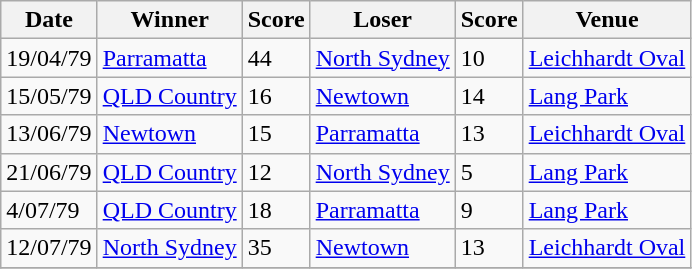<table class="wikitable">
<tr>
<th>Date</th>
<th>Winner</th>
<th>Score</th>
<th>Loser</th>
<th>Score</th>
<th>Venue</th>
</tr>
<tr>
<td>19/04/79</td>
<td> <a href='#'>Parramatta</a></td>
<td>44</td>
<td> <a href='#'>North Sydney</a></td>
<td>10</td>
<td><a href='#'>Leichhardt Oval</a></td>
</tr>
<tr>
<td>15/05/79</td>
<td> <a href='#'>QLD Country</a></td>
<td>16</td>
<td> <a href='#'>Newtown</a></td>
<td>14</td>
<td><a href='#'>Lang Park</a></td>
</tr>
<tr>
<td>13/06/79</td>
<td> <a href='#'>Newtown</a></td>
<td>15</td>
<td> <a href='#'>Parramatta</a></td>
<td>13</td>
<td><a href='#'>Leichhardt Oval</a></td>
</tr>
<tr>
<td>21/06/79</td>
<td> <a href='#'>QLD Country</a></td>
<td>12</td>
<td> <a href='#'>North Sydney</a></td>
<td>5</td>
<td><a href='#'>Lang Park</a></td>
</tr>
<tr>
<td>4/07/79</td>
<td> <a href='#'>QLD Country</a></td>
<td>18</td>
<td> <a href='#'>Parramatta</a></td>
<td>9</td>
<td><a href='#'>Lang Park</a></td>
</tr>
<tr>
<td>12/07/79</td>
<td> <a href='#'>North Sydney</a></td>
<td>35</td>
<td> <a href='#'>Newtown</a></td>
<td>13</td>
<td><a href='#'>Leichhardt Oval</a></td>
</tr>
<tr>
</tr>
</table>
